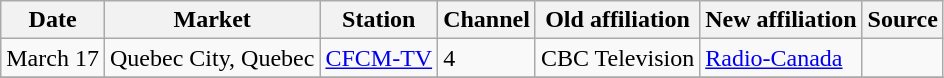<table class="wikitable">
<tr>
<th>Date</th>
<th>Market</th>
<th>Station</th>
<th>Channel</th>
<th>Old affiliation</th>
<th>New affiliation</th>
<th>Source</th>
</tr>
<tr>
<td>March 17</td>
<td>Quebec City, Quebec</td>
<td><a href='#'>CFCM-TV</a></td>
<td>4</td>
<td>CBC Television</td>
<td><a href='#'>Radio-Canada</a></td>
<td></td>
</tr>
<tr>
</tr>
</table>
